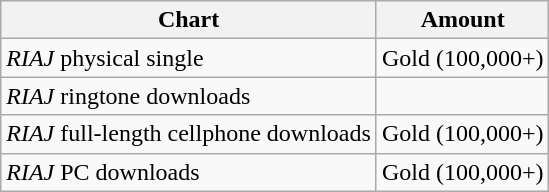<table class="wikitable" style="text-align:center;">
<tr>
<th>Chart</th>
<th>Amount</th>
</tr>
<tr>
<td align="left"><em>RIAJ</em> physical single</td>
<td>Gold (100,000+)</td>
</tr>
<tr>
<td align="left"><em>RIAJ</em> ringtone downloads</td>
<td></td>
</tr>
<tr>
<td align="left"><em>RIAJ</em> full-length cellphone downloads</td>
<td>Gold (100,000+)</td>
</tr>
<tr>
<td align="left"><em>RIAJ</em> PC downloads</td>
<td>Gold (100,000+)</td>
</tr>
</table>
